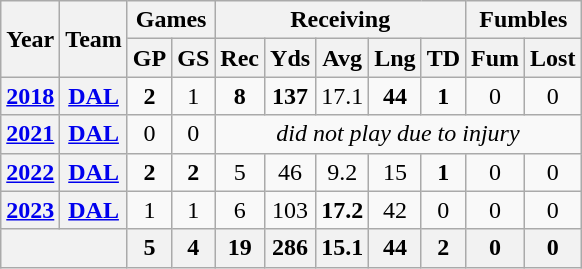<table class= "wikitable" style="text-align:center;">
<tr>
<th rowspan="2">Year</th>
<th rowspan="2">Team</th>
<th colspan="2">Games</th>
<th colspan="5">Receiving</th>
<th colspan="2">Fumbles</th>
</tr>
<tr>
<th>GP</th>
<th>GS</th>
<th>Rec</th>
<th>Yds</th>
<th>Avg</th>
<th>Lng</th>
<th>TD</th>
<th>Fum</th>
<th>Lost</th>
</tr>
<tr>
<th><a href='#'>2018</a></th>
<th><a href='#'>DAL</a></th>
<td><strong>2</strong></td>
<td>1</td>
<td><strong>8</strong></td>
<td><strong>137</strong></td>
<td>17.1</td>
<td><strong>44</strong></td>
<td><strong>1</strong></td>
<td>0</td>
<td>0</td>
</tr>
<tr>
<th><a href='#'>2021</a></th>
<th><a href='#'>DAL</a></th>
<td>0</td>
<td>0</td>
<td colspan="7"><em>did not play due to injury</em></td>
</tr>
<tr>
<th><a href='#'>2022</a></th>
<th><a href='#'>DAL</a></th>
<td><strong>2</strong></td>
<td><strong>2</strong></td>
<td>5</td>
<td>46</td>
<td>9.2</td>
<td>15</td>
<td><strong>1</strong></td>
<td>0</td>
<td>0</td>
</tr>
<tr>
<th><a href='#'>2023</a></th>
<th><a href='#'>DAL</a></th>
<td>1</td>
<td>1</td>
<td>6</td>
<td>103</td>
<td><strong>17.2</strong></td>
<td>42</td>
<td>0</td>
<td>0</td>
<td>0</td>
</tr>
<tr>
<th colspan="2"></th>
<th>5</th>
<th>4</th>
<th>19</th>
<th>286</th>
<th>15.1</th>
<th>44</th>
<th>2</th>
<th>0</th>
<th>0</th>
</tr>
</table>
